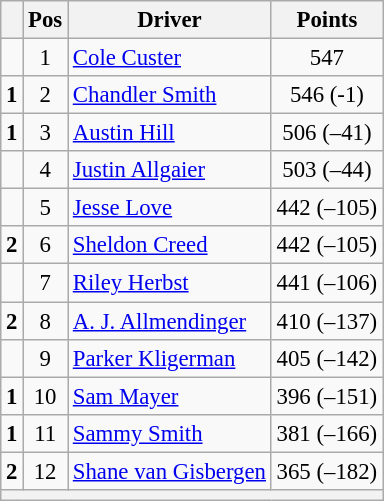<table class="wikitable" style="font-size: 95%;">
<tr>
<th></th>
<th>Pos</th>
<th>Driver</th>
<th>Points</th>
</tr>
<tr>
<td align="left"></td>
<td style="text-align:center;">1</td>
<td><a href='#'>Cole Custer</a></td>
<td style="text-align:center;">547</td>
</tr>
<tr>
<td align="left"> <strong>1</strong></td>
<td style="text-align:center;">2</td>
<td><a href='#'>Chandler Smith</a></td>
<td style="text-align:center;">546 (-1)</td>
</tr>
<tr>
<td align="left"> <strong>1</strong></td>
<td style="text-align:center;">3</td>
<td><a href='#'>Austin Hill</a></td>
<td style="text-align:center;">506 (–41)</td>
</tr>
<tr>
<td align="left"></td>
<td style="text-align:center;">4</td>
<td><a href='#'>Justin Allgaier</a></td>
<td style="text-align:center;">503 (–44)</td>
</tr>
<tr>
<td align="left"></td>
<td style="text-align:center;">5</td>
<td><a href='#'>Jesse Love</a></td>
<td style="text-align:center;">442 (–105)</td>
</tr>
<tr>
<td align="left"> <strong>2</strong></td>
<td style="text-align:center;">6</td>
<td><a href='#'>Sheldon Creed</a></td>
<td style="text-align:center;">442 (–105)</td>
</tr>
<tr>
<td align="left"></td>
<td style="text-align:center;">7</td>
<td><a href='#'>Riley Herbst</a></td>
<td style="text-align:center;">441 (–106)</td>
</tr>
<tr>
<td align="left"> <strong>2</strong></td>
<td style="text-align:center;">8</td>
<td><a href='#'>A. J. Allmendinger</a></td>
<td style="text-align:center;">410 (–137)</td>
</tr>
<tr>
<td align="left"></td>
<td style="text-align:center;">9</td>
<td><a href='#'>Parker Kligerman</a></td>
<td style="text-align:center;">405 (–142)</td>
</tr>
<tr>
<td align="left"> <strong>1</strong></td>
<td style="text-align:center;">10</td>
<td><a href='#'>Sam Mayer</a></td>
<td style="text-align:center;">396 (–151)</td>
</tr>
<tr>
<td align="left"> <strong>1</strong></td>
<td style="text-align:center;">11</td>
<td><a href='#'>Sammy Smith</a></td>
<td style="text-align:center;">381 (–166)</td>
</tr>
<tr>
<td align="left"> <strong>2</strong></td>
<td style="text-align:center;">12</td>
<td><a href='#'>Shane van Gisbergen</a></td>
<td style="text-align:center;">365 (–182)</td>
</tr>
<tr class="sortbottom">
<th colspan="9"></th>
</tr>
</table>
